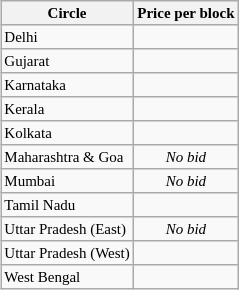<table class="wikitable" style="margin-left: 5px; font-size: x-small; float: right;">
<tr>
<th>Circle</th>
<th>Price per block</th>
</tr>
<tr>
<td>Delhi</td>
<td></td>
</tr>
<tr>
<td>Gujarat</td>
<td></td>
</tr>
<tr>
<td>Karnataka</td>
<td></td>
</tr>
<tr>
<td>Kerala</td>
<td></td>
</tr>
<tr>
<td>Kolkata</td>
<td></td>
</tr>
<tr>
<td>Maharashtra & Goa</td>
<td style="text-align: center;"><em>No bid</em></td>
</tr>
<tr>
<td>Mumbai</td>
<td style="text-align: center;"><em>No bid</em></td>
</tr>
<tr>
<td>Tamil Nadu</td>
<td></td>
</tr>
<tr>
<td>Uttar Pradesh (East)</td>
<td style="text-align: center;"><em>No bid</em></td>
</tr>
<tr>
<td>Uttar Pradesh (West)</td>
<td></td>
</tr>
<tr>
<td>West Bengal</td>
<td></td>
</tr>
</table>
